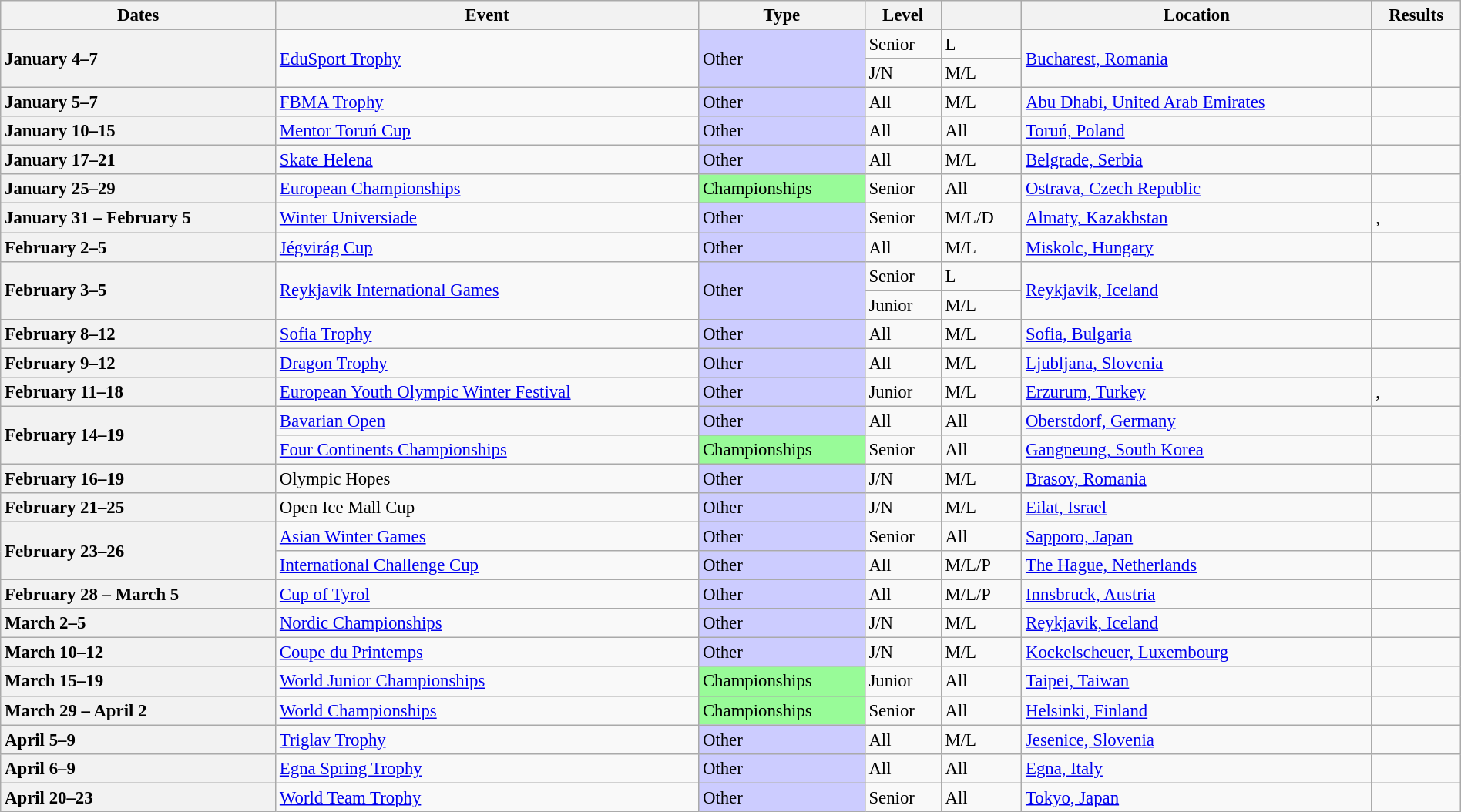<table class="wikitable sortable" style="text-align:left; font-size:95%; width:100%">
<tr>
<th scope="col">Dates</th>
<th scope="col">Event</th>
<th scope="col">Type</th>
<th scope="col" class="unsortable">Level</th>
<th scope="col" class="unsortable"></th>
<th scope="col" class="unsortable">Location</th>
<th scope="col" class="unsortable">Results</th>
</tr>
<tr>
<th scope="row" style="text-align:left" rowspan="2">January 4–7</th>
<td rowspan="2"><a href='#'>EduSport Trophy</a></td>
<td rowspan="2" bgcolor="ccccff">Other</td>
<td>Senior</td>
<td>L</td>
<td rowspan="2"><a href='#'>Bucharest, Romania</a></td>
<td rowspan="2"></td>
</tr>
<tr>
<td>J/N</td>
<td>M/L</td>
</tr>
<tr>
<th scope="row" style="text-align:left">January 5–7</th>
<td><a href='#'>FBMA Trophy</a></td>
<td bgcolor="ccccff">Other</td>
<td>All</td>
<td>M/L</td>
<td><a href='#'>Abu Dhabi, United Arab Emirates</a></td>
<td></td>
</tr>
<tr>
<th scope="row" style="text-align:left">January 10–15</th>
<td><a href='#'>Mentor Toruń Cup</a></td>
<td bgcolor="ccccff">Other</td>
<td>All</td>
<td>All</td>
<td><a href='#'>Toruń, Poland</a></td>
<td></td>
</tr>
<tr>
<th scope="row" style="text-align:left">January 17–21</th>
<td><a href='#'>Skate Helena</a></td>
<td bgcolor="ccccff">Other</td>
<td>All</td>
<td>M/L</td>
<td><a href='#'>Belgrade, Serbia</a></td>
<td></td>
</tr>
<tr>
<th scope="row" style="text-align:left">January 25–29</th>
<td><a href='#'>European Championships</a></td>
<td bgcolor="98fb98">Championships</td>
<td>Senior</td>
<td>All</td>
<td><a href='#'>Ostrava, Czech Republic</a></td>
<td></td>
</tr>
<tr>
<th scope="row" style="text-align:left">January 31 – February 5</th>
<td><a href='#'>Winter Universiade</a></td>
<td bgcolor="ccccff">Other</td>
<td>Senior</td>
<td>M/L/D</td>
<td><a href='#'>Almaty, Kazakhstan</a></td>
<td>,  </td>
</tr>
<tr>
<th scope="row" style="text-align:left">February 2–5</th>
<td><a href='#'>Jégvirág Cup</a></td>
<td bgcolor="ccccff">Other</td>
<td>All</td>
<td>M/L</td>
<td><a href='#'>Miskolc, Hungary</a></td>
<td></td>
</tr>
<tr>
<th scope="row" style="text-align:left" rowspan="2">February 3–5</th>
<td rowspan="2"><a href='#'>Reykjavik International Games</a></td>
<td rowspan="2" bgcolor="ccccff">Other</td>
<td>Senior</td>
<td>L</td>
<td rowspan="2"><a href='#'>Reykjavik, Iceland</a></td>
<td rowspan="2"></td>
</tr>
<tr>
<td>Junior</td>
<td>M/L</td>
</tr>
<tr>
<th scope="row" style="text-align:left">February 8–12</th>
<td><a href='#'>Sofia Trophy</a></td>
<td bgcolor="ccccff">Other</td>
<td>All</td>
<td>M/L</td>
<td><a href='#'>Sofia, Bulgaria</a></td>
<td></td>
</tr>
<tr>
<th scope="row" style="text-align:left">February 9–12</th>
<td><a href='#'>Dragon Trophy</a></td>
<td bgcolor="ccccff">Other</td>
<td>All</td>
<td>M/L</td>
<td><a href='#'>Ljubljana, Slovenia</a></td>
<td></td>
</tr>
<tr>
<th scope="row" style="text-align:left">February 11–18</th>
<td><a href='#'>European Youth Olympic Winter Festival</a></td>
<td bgcolor="ccccff">Other</td>
<td>Junior</td>
<td>M/L</td>
<td><a href='#'>Erzurum, Turkey</a></td>
<td>, </td>
</tr>
<tr>
<th scope="row" style="text-align:left" rowspan="2">February 14–19</th>
<td><a href='#'>Bavarian Open</a></td>
<td bgcolor="ccccff">Other</td>
<td>All</td>
<td>All</td>
<td><a href='#'>Oberstdorf, Germany</a></td>
<td></td>
</tr>
<tr>
<td><a href='#'>Four Continents Championships</a></td>
<td bgcolor="98fb98">Championships</td>
<td>Senior</td>
<td>All</td>
<td><a href='#'>Gangneung, South Korea</a></td>
<td></td>
</tr>
<tr>
<th scope="row" style="text-align:left">February 16–19</th>
<td>Olympic Hopes</td>
<td bgcolor="ccccff">Other</td>
<td>J/N</td>
<td>M/L</td>
<td><a href='#'>Brasov, Romania</a></td>
<td></td>
</tr>
<tr>
<th scope="row" style="text-align:left">February 21–25</th>
<td>Open Ice Mall Cup</td>
<td bgcolor="ccccff">Other</td>
<td>J/N</td>
<td>M/L</td>
<td><a href='#'>Eilat, Israel</a></td>
<td></td>
</tr>
<tr>
<th scope="row" style="text-align:left" rowspan="2">February 23–26</th>
<td><a href='#'>Asian Winter Games</a></td>
<td bgcolor="ccccff">Other</td>
<td>Senior</td>
<td>All</td>
<td><a href='#'>Sapporo, Japan</a></td>
<td></td>
</tr>
<tr>
<td><a href='#'>International Challenge Cup</a></td>
<td bgcolor="ccccff">Other</td>
<td>All</td>
<td>M/L/P</td>
<td><a href='#'>The Hague, Netherlands</a></td>
<td></td>
</tr>
<tr>
<th scope="row" style="text-align:left">February 28 – March 5</th>
<td><a href='#'>Cup of Tyrol</a></td>
<td bgcolor="ccccff">Other</td>
<td>All</td>
<td>M/L/P</td>
<td><a href='#'>Innsbruck, Austria</a></td>
<td></td>
</tr>
<tr>
<th scope="row" style="text-align:left">March 2–5</th>
<td><a href='#'>Nordic Championships</a></td>
<td bgcolor="ccccff">Other</td>
<td>J/N</td>
<td>M/L</td>
<td><a href='#'>Reykjavik, Iceland</a></td>
<td></td>
</tr>
<tr>
<th scope="row" style="text-align:left">March 10–12</th>
<td><a href='#'>Coupe du Printemps</a></td>
<td bgcolor="ccccff">Other</td>
<td>J/N</td>
<td>M/L</td>
<td><a href='#'>Kockelscheuer, Luxembourg</a></td>
<td> </td>
</tr>
<tr>
<th scope="row" style="text-align:left">March 15–19</th>
<td><a href='#'>World Junior Championships</a></td>
<td bgcolor="98fb98">Championships</td>
<td>Junior</td>
<td>All</td>
<td><a href='#'>Taipei, Taiwan</a></td>
<td></td>
</tr>
<tr>
<th scope="row" style="text-align:left">March 29 – April 2</th>
<td><a href='#'>World Championships</a></td>
<td bgcolor="98fb98">Championships</td>
<td>Senior</td>
<td>All</td>
<td><a href='#'>Helsinki, Finland</a></td>
<td></td>
</tr>
<tr>
<th scope="row" style="text-align:left">April 5–9</th>
<td><a href='#'>Triglav Trophy</a></td>
<td bgcolor="ccccff">Other</td>
<td>All</td>
<td>M/L</td>
<td><a href='#'>Jesenice, Slovenia</a></td>
<td></td>
</tr>
<tr>
<th scope="row" style="text-align:left">April 6–9</th>
<td><a href='#'>Egna Spring Trophy</a></td>
<td bgcolor="ccccff">Other</td>
<td>All</td>
<td>All</td>
<td><a href='#'>Egna, Italy</a></td>
<td></td>
</tr>
<tr>
<th scope="row" style="text-align:left">April 20–23</th>
<td><a href='#'>World Team Trophy</a></td>
<td bgcolor="ccccff">Other</td>
<td>Senior</td>
<td>All</td>
<td><a href='#'>Tokyo, Japan</a></td>
<td></td>
</tr>
</table>
